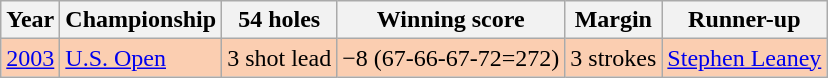<table class="wikitable">
<tr>
<th>Year</th>
<th>Championship</th>
<th>54 holes</th>
<th>Winning score</th>
<th>Margin</th>
<th>Runner-up</th>
</tr>
<tr style="background:#FBCEB1;">
<td><a href='#'>2003</a></td>
<td><a href='#'>U.S. Open</a></td>
<td>3 shot lead</td>
<td>−8 (67-66-67-72=272)</td>
<td>3 strokes</td>
<td> <a href='#'>Stephen Leaney</a></td>
</tr>
</table>
